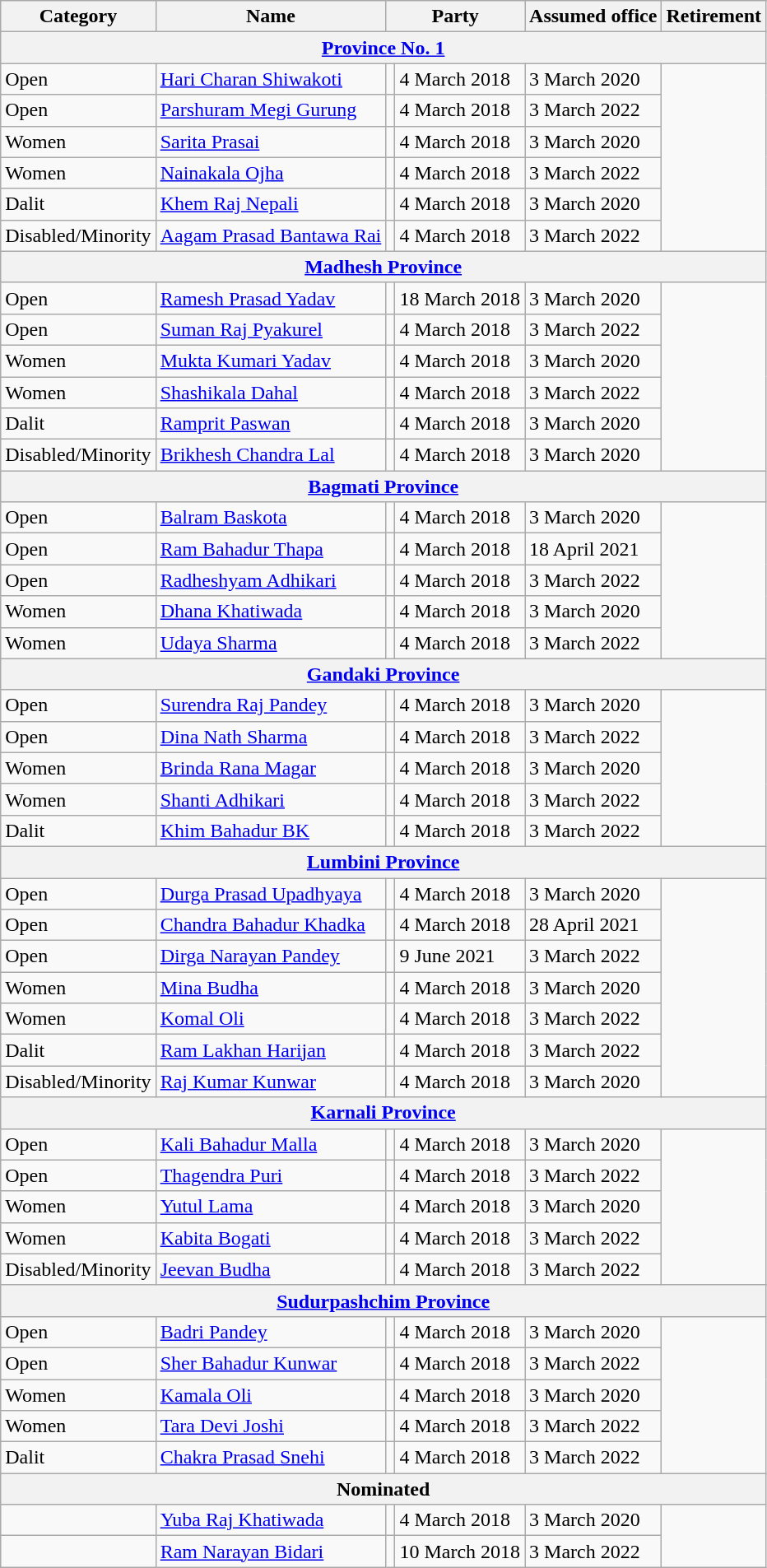<table class="wikitable sortable">
<tr>
<th>Category</th>
<th>Name</th>
<th colspan="2">Party</th>
<th>Assumed office</th>
<th>Retirement</th>
</tr>
<tr>
<th colspan="6"><a href='#'>Province No. 1</a></th>
</tr>
<tr>
<td>Open</td>
<td><a href='#'>Hari Charan Shiwakoti</a></td>
<td></td>
<td>4 March 2018</td>
<td>3 March 2020</td>
</tr>
<tr>
<td>Open</td>
<td><a href='#'>Parshuram Megi Gurung</a></td>
<td></td>
<td>4 March 2018</td>
<td>3 March 2022</td>
</tr>
<tr>
<td>Women</td>
<td><a href='#'>Sarita Prasai</a></td>
<td></td>
<td>4 March 2018</td>
<td>3 March 2020</td>
</tr>
<tr>
<td>Women</td>
<td><a href='#'>Nainakala Ojha</a></td>
<td></td>
<td>4 March 2018</td>
<td>3 March 2022</td>
</tr>
<tr>
<td>Dalit</td>
<td><a href='#'>Khem Raj Nepali</a></td>
<td></td>
<td>4 March 2018</td>
<td>3 March 2020</td>
</tr>
<tr>
<td>Disabled/Minority</td>
<td><a href='#'>Aagam Prasad Bantawa Rai</a></td>
<td></td>
<td>4 March 2018</td>
<td>3 March 2022</td>
</tr>
<tr>
<th colspan="6"><a href='#'>Madhesh Province</a></th>
</tr>
<tr>
<td>Open</td>
<td><a href='#'>Ramesh Prasad Yadav</a></td>
<td></td>
<td>18 March 2018</td>
<td>3 March 2020</td>
</tr>
<tr>
<td>Open</td>
<td><a href='#'>Suman Raj Pyakurel</a></td>
<td></td>
<td>4 March 2018</td>
<td>3 March 2022</td>
</tr>
<tr>
<td>Women</td>
<td><a href='#'>Mukta Kumari Yadav</a></td>
<td></td>
<td>4 March 2018</td>
<td>3 March 2020</td>
</tr>
<tr>
<td>Women</td>
<td><a href='#'>Shashikala Dahal</a></td>
<td></td>
<td>4 March 2018</td>
<td>3 March 2022</td>
</tr>
<tr>
<td>Dalit</td>
<td><a href='#'>Ramprit Paswan</a></td>
<td></td>
<td>4 March 2018</td>
<td>3 March 2020</td>
</tr>
<tr>
<td>Disabled/Minority</td>
<td><a href='#'>Brikhesh Chandra Lal</a></td>
<td></td>
<td>4 March 2018</td>
<td>3 March 2020</td>
</tr>
<tr>
<th colspan="6"><a href='#'>Bagmati Province</a></th>
</tr>
<tr>
<td>Open</td>
<td><a href='#'>Balram Baskota</a></td>
<td></td>
<td>4 March 2018</td>
<td>3 March 2020</td>
</tr>
<tr>
<td>Open</td>
<td><a href='#'>Ram Bahadur Thapa</a></td>
<td></td>
<td>4 March 2018</td>
<td>18 April 2021</td>
</tr>
<tr>
<td>Open</td>
<td><a href='#'>Radheshyam Adhikari</a></td>
<td></td>
<td>4 March 2018</td>
<td>3 March 2022</td>
</tr>
<tr>
<td>Women</td>
<td><a href='#'>Dhana Khatiwada</a></td>
<td></td>
<td>4 March 2018</td>
<td>3 March 2020</td>
</tr>
<tr>
<td>Women</td>
<td><a href='#'>Udaya Sharma</a></td>
<td></td>
<td>4 March 2018</td>
<td>3 March 2022</td>
</tr>
<tr>
<th colspan="6"><a href='#'>Gandaki Province</a></th>
</tr>
<tr>
<td>Open</td>
<td><a href='#'>Surendra Raj Pandey</a></td>
<td></td>
<td>4 March 2018</td>
<td>3 March 2020</td>
</tr>
<tr>
<td>Open</td>
<td><a href='#'>Dina Nath Sharma</a></td>
<td></td>
<td>4 March 2018</td>
<td>3 March 2022</td>
</tr>
<tr>
<td>Women</td>
<td><a href='#'>Brinda Rana Magar</a></td>
<td></td>
<td>4 March 2018</td>
<td>3 March 2020</td>
</tr>
<tr>
<td>Women</td>
<td><a href='#'>Shanti Adhikari</a></td>
<td></td>
<td>4 March 2018</td>
<td>3 March 2022</td>
</tr>
<tr>
<td>Dalit</td>
<td><a href='#'>Khim Bahadur BK</a></td>
<td></td>
<td>4 March 2018</td>
<td>3 March 2022</td>
</tr>
<tr>
<th colspan="6"><a href='#'>Lumbini Province</a></th>
</tr>
<tr>
<td>Open</td>
<td><a href='#'>Durga Prasad Upadhyaya</a></td>
<td></td>
<td>4 March 2018</td>
<td>3 March 2020</td>
</tr>
<tr>
<td>Open</td>
<td><a href='#'>Chandra Bahadur Khadka</a></td>
<td></td>
<td>4 March 2018</td>
<td>28 April 2021</td>
</tr>
<tr>
<td>Open</td>
<td><a href='#'>Dirga Narayan Pandey</a></td>
<td></td>
<td>9 June 2021</td>
<td>3 March 2022</td>
</tr>
<tr>
<td>Women</td>
<td><a href='#'>Mina Budha</a></td>
<td></td>
<td>4 March 2018</td>
<td>3 March 2020</td>
</tr>
<tr>
<td>Women</td>
<td><a href='#'>Komal Oli</a></td>
<td></td>
<td>4 March 2018</td>
<td>3 March 2022</td>
</tr>
<tr>
<td>Dalit</td>
<td><a href='#'>Ram Lakhan Harijan</a></td>
<td></td>
<td>4 March 2018</td>
<td>3 March 2022</td>
</tr>
<tr>
<td>Disabled/Minority</td>
<td><a href='#'>Raj Kumar Kunwar</a></td>
<td></td>
<td>4 March 2018</td>
<td>3 March 2020</td>
</tr>
<tr>
<th colspan="6"><a href='#'>Karnali Province</a></th>
</tr>
<tr>
<td>Open</td>
<td><a href='#'>Kali Bahadur Malla</a></td>
<td></td>
<td>4 March 2018</td>
<td>3 March 2020</td>
</tr>
<tr>
<td>Open</td>
<td><a href='#'>Thagendra Puri</a></td>
<td></td>
<td>4 March 2018</td>
<td>3 March 2022</td>
</tr>
<tr>
<td>Women</td>
<td><a href='#'>Yutul Lama</a></td>
<td></td>
<td>4 March 2018</td>
<td>3 March 2020</td>
</tr>
<tr>
<td>Women</td>
<td><a href='#'>Kabita Bogati</a></td>
<td></td>
<td>4 March 2018</td>
<td>3 March 2022</td>
</tr>
<tr>
<td>Disabled/Minority</td>
<td><a href='#'>Jeevan Budha</a></td>
<td></td>
<td>4 March 2018</td>
<td>3 March 2022</td>
</tr>
<tr>
<th colspan="6"><a href='#'>Sudurpashchim Province</a></th>
</tr>
<tr>
<td>Open</td>
<td><a href='#'>Badri Pandey</a></td>
<td></td>
<td>4 March 2018</td>
<td>3 March 2020</td>
</tr>
<tr>
<td>Open</td>
<td><a href='#'>Sher Bahadur Kunwar</a></td>
<td></td>
<td>4 March 2018</td>
<td>3 March 2022</td>
</tr>
<tr>
<td>Women</td>
<td><a href='#'>Kamala Oli</a></td>
<td></td>
<td>4 March 2018</td>
<td>3 March 2020</td>
</tr>
<tr>
<td>Women</td>
<td><a href='#'>Tara Devi Joshi</a></td>
<td></td>
<td>4 March 2018</td>
<td>3 March 2022</td>
</tr>
<tr>
<td>Dalit</td>
<td><a href='#'>Chakra Prasad Snehi</a></td>
<td></td>
<td>4 March 2018</td>
<td>3 March 2022</td>
</tr>
<tr>
<th colspan="6">Nominated</th>
</tr>
<tr>
<td></td>
<td><a href='#'>Yuba Raj Khatiwada</a></td>
<td></td>
<td>4 March 2018</td>
<td>3 March 2020</td>
</tr>
<tr>
<td></td>
<td><a href='#'>Ram Narayan Bidari</a></td>
<td></td>
<td>10 March 2018</td>
<td>3 March 2022</td>
</tr>
</table>
